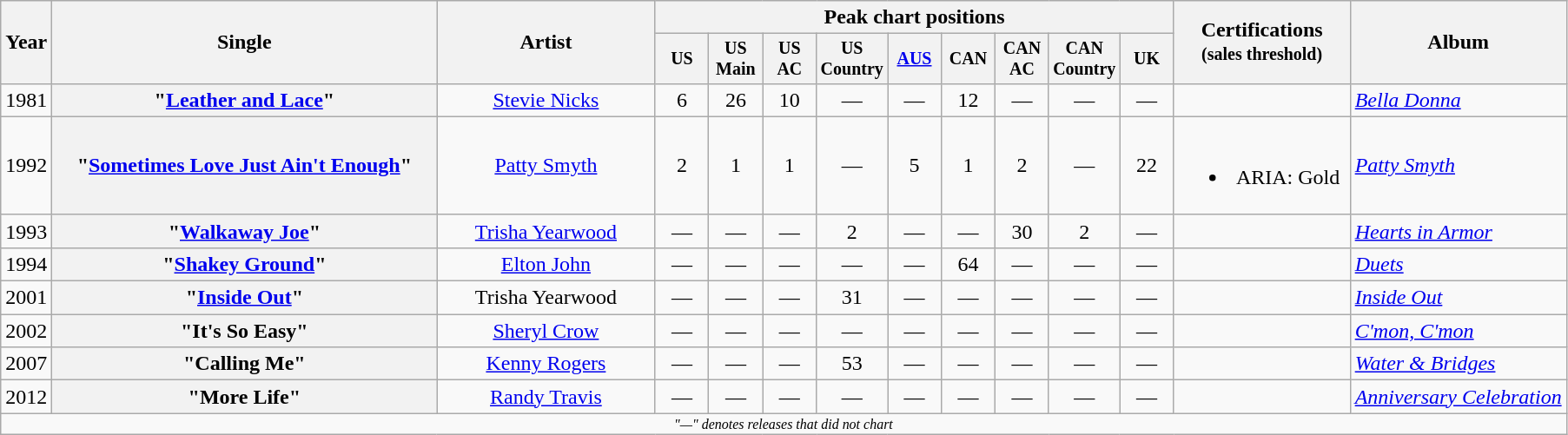<table class="wikitable plainrowheaders" style="text-align:center;">
<tr>
<th rowspan="2">Year</th>
<th rowspan="2" style="width:18em;">Single</th>
<th rowspan="2" style="width:10em;">Artist</th>
<th colspan="9">Peak chart positions</th>
<th rowspan="2" style="width:8em;">Certifications<br><small>(sales threshold)</small></th>
<th rowspan="2">Album</th>
</tr>
<tr style="font-size:smaller;">
<th width="35">US<br></th>
<th width="35">US Main<br></th>
<th width="35">US AC<br></th>
<th width="35">US Country<br></th>
<th width="35"><a href='#'>AUS</a></th>
<th width="35">CAN<br></th>
<th width="35">CAN AC<br></th>
<th width="35">CAN Country<br></th>
<th width="35">UK<br></th>
</tr>
<tr>
<td>1981</td>
<th scope="row">"<a href='#'>Leather and Lace</a>"</th>
<td><a href='#'>Stevie Nicks</a></td>
<td>6</td>
<td>26</td>
<td>10</td>
<td>—</td>
<td>—</td>
<td>12</td>
<td>—</td>
<td>—</td>
<td>—</td>
<td></td>
<td align="left"><em><a href='#'>Bella Donna</a></em></td>
</tr>
<tr>
<td>1992</td>
<th scope="row">"<a href='#'>Sometimes Love Just Ain't Enough</a>"</th>
<td><a href='#'>Patty Smyth </a></td>
<td>2</td>
<td>1</td>
<td>1</td>
<td>—</td>
<td>5</td>
<td>1</td>
<td>2</td>
<td>—</td>
<td>22</td>
<td><br><ul><li>ARIA: Gold</li></ul></td>
<td align="left"><em><a href='#'>Patty Smyth</a></em></td>
</tr>
<tr>
<td>1993</td>
<th scope="row">"<a href='#'>Walkaway Joe</a>"</th>
<td><a href='#'>Trisha Yearwood</a></td>
<td>—</td>
<td>—</td>
<td>—</td>
<td>2</td>
<td>—</td>
<td>—</td>
<td>30</td>
<td>2</td>
<td>—</td>
<td></td>
<td align="left"><em><a href='#'>Hearts in Armor</a></em></td>
</tr>
<tr>
<td>1994</td>
<th scope="row">"<a href='#'>Shakey Ground</a>"</th>
<td><a href='#'>Elton John</a></td>
<td>—</td>
<td>—</td>
<td>—</td>
<td>—</td>
<td>—</td>
<td>64</td>
<td>—</td>
<td>—</td>
<td>—</td>
<td></td>
<td align="left"><em><a href='#'>Duets</a></em></td>
</tr>
<tr>
<td>2001</td>
<th scope="row">"<a href='#'>Inside Out</a>"</th>
<td>Trisha Yearwood</td>
<td>—</td>
<td>—</td>
<td>—</td>
<td>31</td>
<td>—</td>
<td>—</td>
<td>—</td>
<td>—</td>
<td>—</td>
<td></td>
<td align="left"><em><a href='#'>Inside Out</a></em></td>
</tr>
<tr>
<td>2002</td>
<th scope="row">"It's So Easy"</th>
<td><a href='#'>Sheryl Crow</a></td>
<td>—</td>
<td>—</td>
<td>—</td>
<td>—</td>
<td>—</td>
<td>—</td>
<td>—</td>
<td>—</td>
<td>—</td>
<td></td>
<td align="left"><em><a href='#'>C'mon, C'mon</a></em></td>
</tr>
<tr>
<td>2007</td>
<th scope="row">"Calling Me"</th>
<td><a href='#'>Kenny Rogers</a></td>
<td>—</td>
<td>—</td>
<td>—</td>
<td>53</td>
<td>—</td>
<td>—</td>
<td>—</td>
<td>—</td>
<td>—</td>
<td></td>
<td align="left"><em><a href='#'>Water & Bridges</a></em></td>
</tr>
<tr>
<td>2012</td>
<th scope="row">"More Life"</th>
<td><a href='#'>Randy Travis</a></td>
<td>—</td>
<td>—</td>
<td>—</td>
<td>—</td>
<td>—</td>
<td>—</td>
<td>—</td>
<td>—</td>
<td>—</td>
<td></td>
<td align="left"><em><a href='#'>Anniversary Celebration</a></em></td>
</tr>
<tr>
<td colspan="14" style="font-size:8pt"><em>"—" denotes releases that did not chart</em></td>
</tr>
</table>
